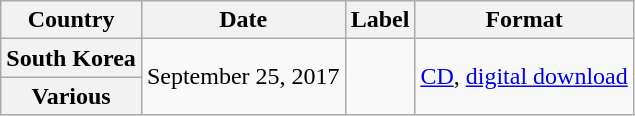<table class="wikitable plainrowheaders">
<tr>
<th>Country</th>
<th>Date</th>
<th>Label</th>
<th>Format</th>
</tr>
<tr>
<th scope="row">South Korea</th>
<td rowspan="2">September 25, 2017</td>
<td rowspan="2"></td>
<td rowspan="2"><a href='#'>CD</a>, <a href='#'>digital download</a></td>
</tr>
<tr>
<th scope="row">Various</th>
</tr>
</table>
